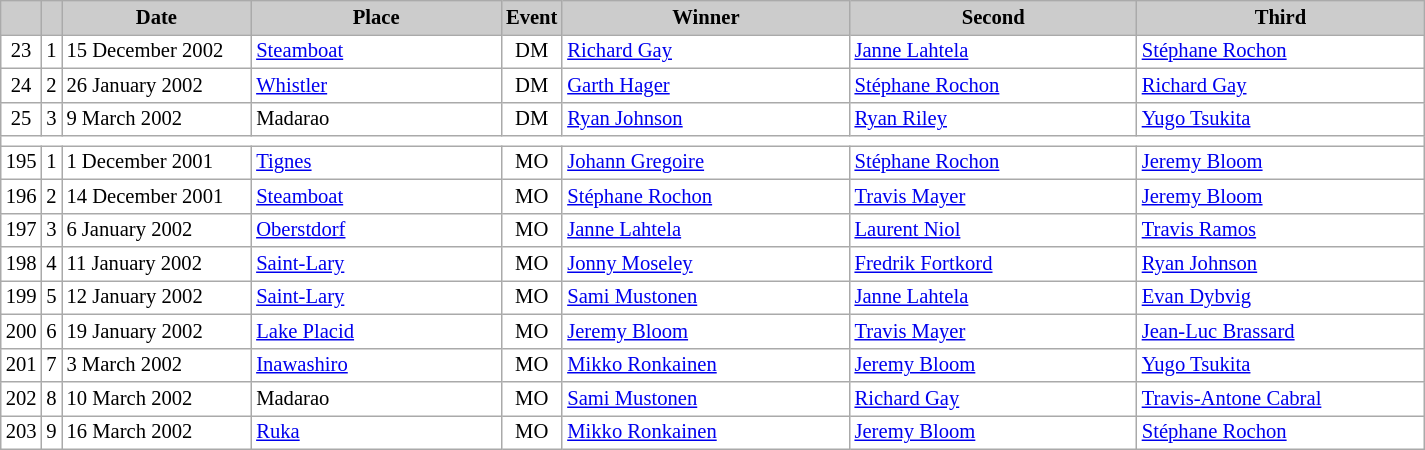<table class="wikitable plainrowheaders" style="background:#fff; font-size:86%; line-height:16px; border:grey solid 1px; border-collapse:collapse;">
<tr style="background:#ccc; text-align:center;">
<th scope="col" style="background:#ccc; width=20 px;"></th>
<th scope="col" style="background:#ccc; width=30 px;"></th>
<th scope="col" style="background:#ccc; width:120px;">Date</th>
<th scope="col" style="background:#ccc; width:160px;">Place</th>
<th scope="col" style="background:#ccc; width:15px;">Event</th>
<th scope="col" style="background:#ccc; width:185px;">Winner</th>
<th scope="col" style="background:#ccc; width:185px;">Second</th>
<th scope="col" style="background:#ccc; width:185px;">Third</th>
</tr>
<tr>
<td align=center>23</td>
<td align=center>1</td>
<td>15 December 2002</td>
<td> <a href='#'>Steamboat</a></td>
<td align=center>DM</td>
<td> <a href='#'>Richard Gay</a></td>
<td> <a href='#'>Janne Lahtela</a></td>
<td> <a href='#'>Stéphane Rochon</a></td>
</tr>
<tr>
<td align=center>24</td>
<td align=center>2</td>
<td>26 January 2002</td>
<td> <a href='#'>Whistler</a></td>
<td align=center>DM</td>
<td> <a href='#'>Garth Hager</a></td>
<td> <a href='#'>Stéphane Rochon</a></td>
<td> <a href='#'>Richard Gay</a></td>
</tr>
<tr>
<td align=center>25</td>
<td align=center>3</td>
<td>9 March 2002</td>
<td> Madarao</td>
<td align=center>DM</td>
<td> <a href='#'>Ryan Johnson</a></td>
<td> <a href='#'>Ryan Riley</a></td>
<td> <a href='#'>Yugo Tsukita</a></td>
</tr>
<tr>
<td colspan=8></td>
</tr>
<tr>
<td align=center>195</td>
<td align=center>1</td>
<td>1 December 2001</td>
<td> <a href='#'>Tignes</a></td>
<td align=center>MO</td>
<td> <a href='#'>Johann Gregoire</a></td>
<td> <a href='#'>Stéphane Rochon</a></td>
<td> <a href='#'>Jeremy Bloom</a></td>
</tr>
<tr>
<td align=center>196</td>
<td align=center>2</td>
<td>14 December 2001</td>
<td> <a href='#'>Steamboat</a></td>
<td align=center>MO</td>
<td> <a href='#'>Stéphane Rochon</a></td>
<td> <a href='#'>Travis Mayer</a></td>
<td> <a href='#'>Jeremy Bloom</a></td>
</tr>
<tr>
<td align=center>197</td>
<td align=center>3</td>
<td>6 January 2002</td>
<td> <a href='#'>Oberstdorf</a></td>
<td align=center>MO</td>
<td> <a href='#'>Janne Lahtela</a></td>
<td> <a href='#'>Laurent Niol</a></td>
<td> <a href='#'>Travis Ramos</a></td>
</tr>
<tr>
<td align=center>198</td>
<td align=center>4</td>
<td>11 January 2002</td>
<td> <a href='#'>Saint-Lary</a></td>
<td align=center>MO</td>
<td> <a href='#'>Jonny Moseley</a></td>
<td> <a href='#'>Fredrik Fortkord</a></td>
<td> <a href='#'>Ryan Johnson</a></td>
</tr>
<tr>
<td align=center>199</td>
<td align=center>5</td>
<td>12 January 2002</td>
<td> <a href='#'>Saint-Lary</a></td>
<td align=center>MO</td>
<td> <a href='#'>Sami Mustonen</a></td>
<td> <a href='#'>Janne Lahtela</a></td>
<td> <a href='#'>Evan Dybvig</a></td>
</tr>
<tr>
<td align=center>200</td>
<td align=center>6</td>
<td>19 January 2002</td>
<td> <a href='#'>Lake Placid</a></td>
<td align=center>MO</td>
<td> <a href='#'>Jeremy Bloom</a></td>
<td> <a href='#'>Travis Mayer</a></td>
<td> <a href='#'>Jean-Luc Brassard</a></td>
</tr>
<tr>
<td align=center>201</td>
<td align=center>7</td>
<td>3 March 2002</td>
<td> <a href='#'>Inawashiro</a></td>
<td align=center>MO</td>
<td> <a href='#'>Mikko Ronkainen</a></td>
<td> <a href='#'>Jeremy Bloom</a></td>
<td> <a href='#'>Yugo Tsukita</a></td>
</tr>
<tr>
<td align=center>202</td>
<td align=center>8</td>
<td>10 March 2002</td>
<td> Madarao</td>
<td align=center>MO</td>
<td> <a href='#'>Sami Mustonen</a></td>
<td> <a href='#'>Richard Gay</a></td>
<td> <a href='#'>Travis-Antone Cabral</a></td>
</tr>
<tr>
<td align=center>203</td>
<td align=center>9</td>
<td>16 March 2002</td>
<td> <a href='#'>Ruka</a></td>
<td align=center>MO</td>
<td> <a href='#'>Mikko Ronkainen</a></td>
<td> <a href='#'>Jeremy Bloom</a></td>
<td> <a href='#'>Stéphane Rochon</a></td>
</tr>
</table>
